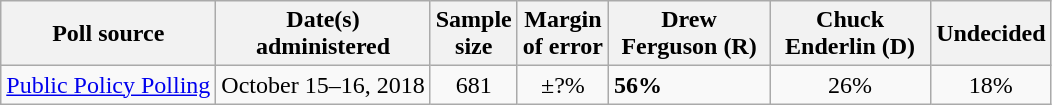<table class="wikitable">
<tr>
<th>Poll source</th>
<th>Date(s)<br>administered</th>
<th>Sample<br>size</th>
<th>Margin<br>of error</th>
<th style="width:100px;">Drew<br>Ferguson (R)</th>
<th style="width:100px;">Chuck<br>Enderlin (D)</th>
<th>Undecided</th>
</tr>
<tr>
<td><a href='#'>Public Policy Polling</a></td>
<td align=center>October 15–16, 2018</td>
<td align=center>681</td>
<td align=center>±?%</td>
<td><strong>56%</strong></td>
<td align=center>26%</td>
<td align=center>18%</td>
</tr>
</table>
